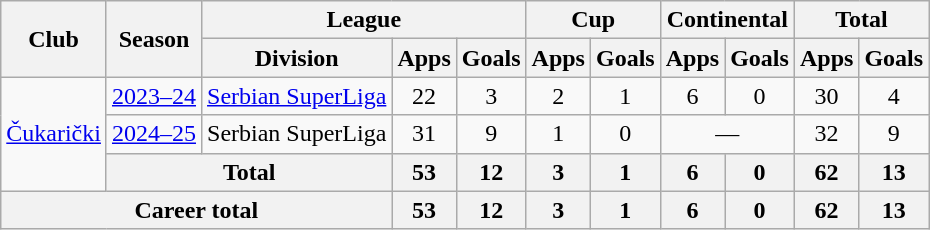<table class="wikitable" style="text-align:center">
<tr>
<th rowspan="2">Club</th>
<th rowspan="2">Season</th>
<th colspan="3">League</th>
<th colspan="2">Cup</th>
<th colspan="2">Continental</th>
<th colspan="2">Total</th>
</tr>
<tr>
<th>Division</th>
<th>Apps</th>
<th>Goals</th>
<th>Apps</th>
<th>Goals</th>
<th>Apps</th>
<th>Goals</th>
<th>Apps</th>
<th>Goals</th>
</tr>
<tr>
<td rowspan="3"><a href='#'>Čukarički</a></td>
<td><a href='#'>2023–24</a></td>
<td><a href='#'>Serbian SuperLiga</a></td>
<td>22</td>
<td>3</td>
<td>2</td>
<td>1</td>
<td>6</td>
<td>0</td>
<td>30</td>
<td>4</td>
</tr>
<tr>
<td><a href='#'>2024–25</a></td>
<td>Serbian SuperLiga</td>
<td>31</td>
<td>9</td>
<td>1</td>
<td>0</td>
<td colspan="2">—</td>
<td>32</td>
<td>9</td>
</tr>
<tr>
<th colspan="2">Total</th>
<th>53</th>
<th>12</th>
<th>3</th>
<th>1</th>
<th>6</th>
<th>0</th>
<th>62</th>
<th>13</th>
</tr>
<tr>
<th colspan="3">Career total</th>
<th>53</th>
<th>12</th>
<th>3</th>
<th>1</th>
<th>6</th>
<th>0</th>
<th>62</th>
<th>13</th>
</tr>
</table>
